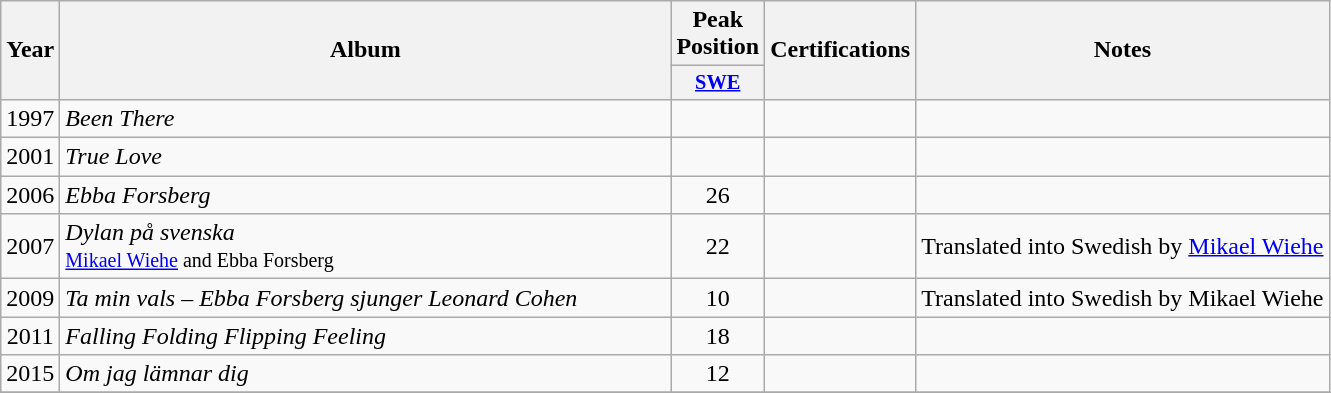<table class="wikitable plainrowheaders" style="text-align:center;" border="1">
<tr>
<th scope="col" rowspan="2">Year</th>
<th scope="col" rowspan="2" style="width:25em;">Album</th>
<th scope="col" colspan="1">Peak Position</th>
<th scope="col" rowspan="2">Certifications</th>
<th scope="col" rowspan="2">Notes</th>
</tr>
<tr>
<th scope="col" style="width:3em;font-size:85%;"><a href='#'>SWE</a><br></th>
</tr>
<tr>
<td>1997</td>
<td style="text-align:left;"><em>Been There</em></td>
<td></td>
<td style="text-align:left;"></td>
<td style="text-align:left;"></td>
</tr>
<tr>
<td>2001</td>
<td style="text-align:left;"><em>True Love</em></td>
<td></td>
<td style="text-align:left;"></td>
<td style="text-align:left;"></td>
</tr>
<tr>
<td>2006</td>
<td style="text-align:left;"><em>Ebba Forsberg</em></td>
<td>26</td>
<td style="text-align:left;"></td>
<td style="text-align:left;"></td>
</tr>
<tr>
<td>2007</td>
<td style="text-align:left;"><em>Dylan på svenska</em> <br><small> <a href='#'>Mikael Wiehe</a> and Ebba Forsberg</small></td>
<td>22</td>
<td style="text-align:left;"></td>
<td style="text-align:left;">Translated into Swedish by <a href='#'>Mikael Wiehe</a></td>
</tr>
<tr>
<td>2009</td>
<td style="text-align:left;"><em>Ta min vals – Ebba Forsberg sjunger Leonard Cohen</em></td>
<td>10</td>
<td style="text-align:left;"></td>
<td style="text-align:left;">Translated into Swedish by Mikael Wiehe</td>
</tr>
<tr>
<td>2011</td>
<td style="text-align:left;"><em>Falling Folding Flipping Feeling</em></td>
<td>18</td>
<td style="text-align:left;"></td>
<td style="text-align:left;"></td>
</tr>
<tr>
<td>2015</td>
<td style="text-align:left;"><em>Om jag lämnar dig</em></td>
<td>12</td>
<td style="text-align:left;"></td>
<td style="text-align:left;"></td>
</tr>
<tr>
</tr>
</table>
